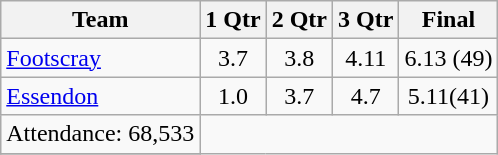<table class="wikitable">
<tr>
<th>Team</th>
<th>1 Qtr</th>
<th>2 Qtr</th>
<th>3 Qtr</th>
<th>Final</th>
</tr>
<tr>
<td><a href='#'>Footscray</a></td>
<td align=center>3.7</td>
<td align=center>3.8</td>
<td align=center>4.11</td>
<td align=center>6.13 (49)</td>
</tr>
<tr>
<td><a href='#'>Essendon</a></td>
<td align=center>1.0</td>
<td align=center>3.7</td>
<td align=center>4.7</td>
<td align=center>5.11(41)</td>
</tr>
<tr>
<td align=center>Attendance: 68,533</td>
</tr>
<tr>
</tr>
</table>
